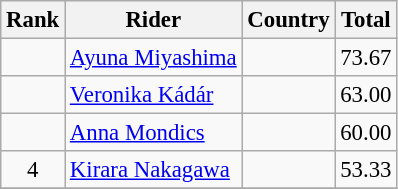<table class="wikitable sortable" style="font-size:95%; text-align:center;">
<tr>
<th>Rank</th>
<th>Rider</th>
<th>Country</th>
<th>Total</th>
</tr>
<tr>
<td></td>
<td align=left><a href='#'>Ayuna Miyashima</a></td>
<td align=left></td>
<td>73.67</td>
</tr>
<tr>
<td></td>
<td align=left><a href='#'>Veronika Kádár</a></td>
<td align=left></td>
<td>63.00</td>
</tr>
<tr>
<td></td>
<td align=left><a href='#'>Anna Mondics</a></td>
<td align=left></td>
<td>60.00</td>
</tr>
<tr>
<td>4</td>
<td align=left><a href='#'>Kirara Nakagawa</a></td>
<td align=left></td>
<td>53.33</td>
</tr>
<tr>
</tr>
</table>
